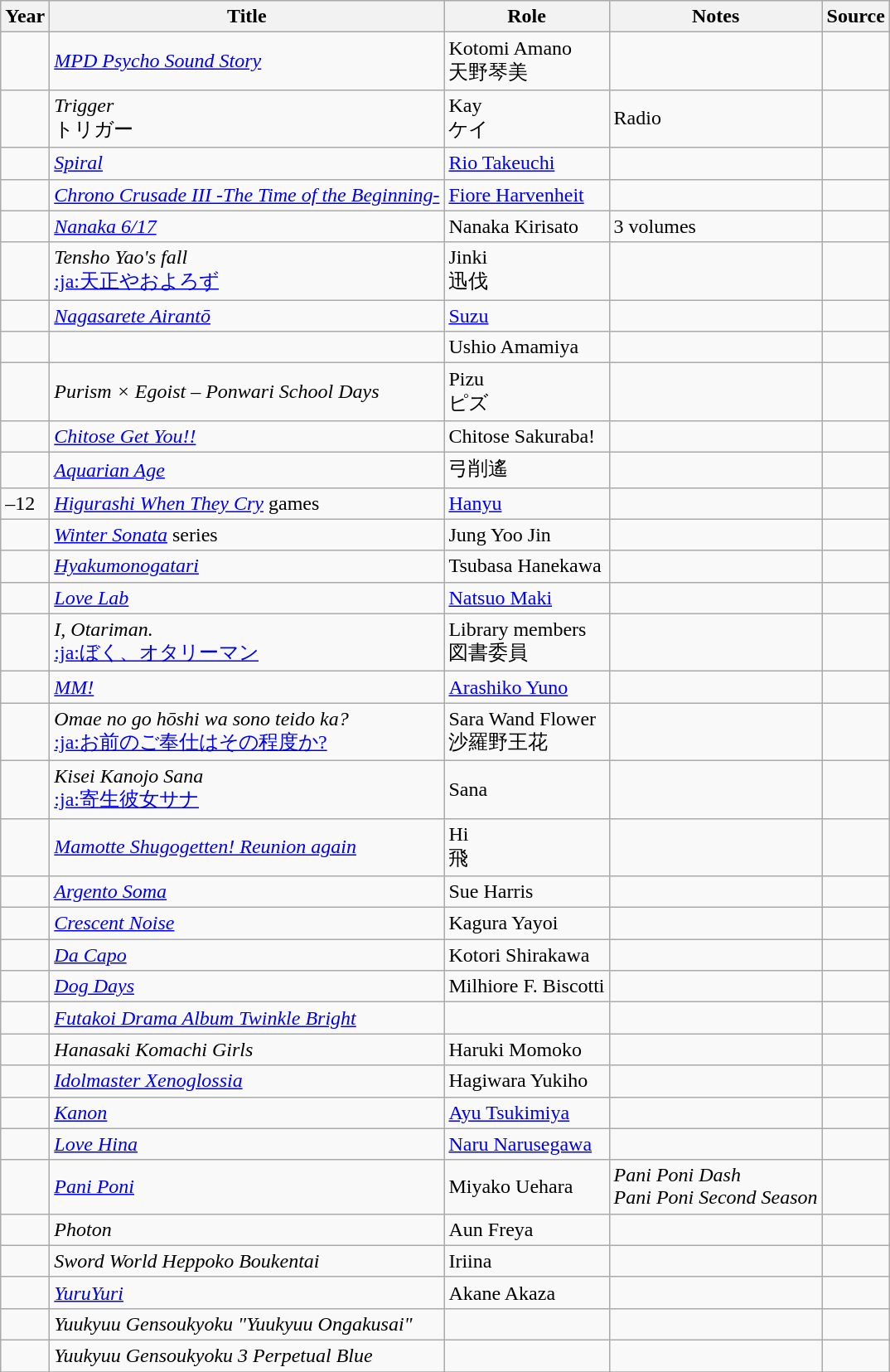<table class="wikitable sortable plainrowheaders">
<tr>
<th>Year </th>
<th>Title</th>
<th>Role </th>
<th class="unsortable">Notes </th>
<th class="unsortable">Source</th>
</tr>
<tr>
<td></td>
<td><em><a href='#'>MPD Psycho Sound Story</a></em></td>
<td>Kotomi Amano<br>天野琴美</td>
<td></td>
<td></td>
</tr>
<tr>
<td></td>
<td><em>Trigger</em><br>トリガー</td>
<td>Kay<br>ケイ</td>
<td>Radio</td>
<td></td>
</tr>
<tr>
<td></td>
<td><em><a href='#'>Spiral</a></em></td>
<td><a href='#'>Rio Takeuchi</a></td>
<td></td>
<td></td>
</tr>
<tr>
<td></td>
<td><em><a href='#'>Chrono Crusade III -The Time of the Beginning-</a></em></td>
<td><a href='#'>Fiore Harvenheit</a></td>
<td></td>
<td></td>
</tr>
<tr>
<td></td>
<td><em><a href='#'>Nanaka 6/17</a></em></td>
<td>Nanaka Kirisato</td>
<td>3 volumes</td>
<td></td>
</tr>
<tr>
<td></td>
<td><em>Tensho Yao's fall</em><br><a href='#'>:ja:天正やおよろず</a></td>
<td>Jinki<br>迅伐</td>
<td></td>
<td></td>
</tr>
<tr>
<td></td>
<td><em><a href='#'>Nagasarete Airantō</a></em></td>
<td><a href='#'>Suzu</a></td>
<td></td>
<td></td>
</tr>
<tr>
<td></td>
<td><em></em></td>
<td>Ushio Amamiya</td>
<td></td>
<td></td>
</tr>
<tr>
<td></td>
<td><em>Purism × Egoist – Ponwari School Days</em></td>
<td>Pizu<br>ピズ</td>
<td></td>
<td></td>
</tr>
<tr>
<td></td>
<td><em><a href='#'>Chitose Get You!!</a></em></td>
<td>Chitose Sakuraba!</td>
<td></td>
<td></td>
</tr>
<tr>
<td></td>
<td><em><a href='#'>Aquarian Age</a></em></td>
<td>弓削遙</td>
<td></td>
<td></td>
</tr>
<tr>
<td>–12</td>
<td><em><a href='#'>Higurashi When They Cry</a></em> games</td>
<td><a href='#'>Hanyu</a></td>
<td></td>
<td></td>
</tr>
<tr>
<td></td>
<td><em><a href='#'>Winter Sonata</a></em> series</td>
<td>Jung Yoo Jin</td>
<td></td>
<td></td>
</tr>
<tr>
<td></td>
<td><em><a href='#'>Hyakumonogatari</a></em></td>
<td>Tsubasa Hanekawa</td>
<td></td>
<td></td>
</tr>
<tr>
<td></td>
<td><em><a href='#'>Love Lab</a></em></td>
<td><a href='#'>Natsuo Maki</a></td>
<td></td>
<td></td>
</tr>
<tr>
<td></td>
<td><em>I, Otariman.</em><br><a href='#'>:ja:ぼく、オタリーマン</a></td>
<td>Library members<br>図書委員</td>
<td></td>
<td></td>
</tr>
<tr>
<td></td>
<td><em><a href='#'>MM!</a></em></td>
<td><a href='#'>Arashiko Yuno</a></td>
<td></td>
<td></td>
</tr>
<tr>
<td></td>
<td><em>Omae no go hōshi wa sono teido ka?</em><br><a href='#'>:ja:お前のご奉仕はその程度か?</a></td>
<td>Sara Wand Flower<br>沙羅野王花</td>
<td></td>
<td></td>
</tr>
<tr>
<td></td>
<td><em>Kisei Kanojo Sana</em><br><a href='#'>:ja:寄生彼女サナ</a></td>
<td>Sana</td>
<td></td>
<td></td>
</tr>
<tr>
<td></td>
<td><em><a href='#'>Mamotte Shugogetten! Reunion again</a></em></td>
<td>Hi<br>飛</td>
<td></td>
<td></td>
</tr>
<tr>
<td></td>
<td><em><a href='#'>Argento Soma</a></em></td>
<td>Sue Harris</td>
<td></td>
<td></td>
</tr>
<tr>
<td></td>
<td><em><a href='#'>Crescent Noise</a></em></td>
<td>Kagura Yayoi</td>
<td></td>
<td></td>
</tr>
<tr>
<td></td>
<td><em><a href='#'>Da Capo</a></em></td>
<td>Kotori Shirakawa</td>
<td></td>
<td></td>
</tr>
<tr>
<td></td>
<td><em><a href='#'>Dog Days</a></em></td>
<td>Milhiore F. Biscotti</td>
<td></td>
<td></td>
</tr>
<tr>
<td></td>
<td><em><a href='#'>Futakoi Drama Album Twinkle Bright</a></em></td>
<td></td>
<td></td>
<td></td>
</tr>
<tr>
<td></td>
<td><em>Hanasaki Komachi Girls</em></td>
<td>Haruki Momoko</td>
<td></td>
<td></td>
</tr>
<tr>
<td></td>
<td><em><a href='#'>Idolmaster Xenoglossia</a></em></td>
<td>Hagiwara Yukiho</td>
<td></td>
<td></td>
</tr>
<tr>
<td></td>
<td><em><a href='#'>Kanon</a></em></td>
<td><a href='#'>Ayu Tsukimiya</a></td>
<td></td>
<td></td>
</tr>
<tr>
<td></td>
<td><em><a href='#'>Love Hina</a></em></td>
<td><a href='#'>Naru Narusegawa</a></td>
<td></td>
<td></td>
</tr>
<tr>
<td></td>
<td><em><a href='#'>Pani Poni</a></em></td>
<td>Miyako Uehara</td>
<td><em>Pani Poni Dash</em> <br><em>Pani Poni Second Season</em></td>
<td></td>
</tr>
<tr>
<td></td>
<td><em>Photon</em></td>
<td>Aun Freya</td>
<td></td>
<td></td>
</tr>
<tr>
<td></td>
<td><em>Sword World Heppoko Boukentai</em></td>
<td>Iriina</td>
<td></td>
<td></td>
</tr>
<tr>
<td></td>
<td><em><a href='#'>YuruYuri</a></em></td>
<td>Akane Akaza</td>
<td></td>
<td></td>
</tr>
<tr>
<td></td>
<td><em>Yuukyuu Gensoukyoku "Yuukyuu Ongakusai"</em></td>
<td></td>
<td></td>
<td></td>
</tr>
<tr>
<td></td>
<td><em>Yuukyuu Gensoukyoku 3 Perpetual Blue</em></td>
<td></td>
<td></td>
<td></td>
</tr>
<tr>
</tr>
</table>
